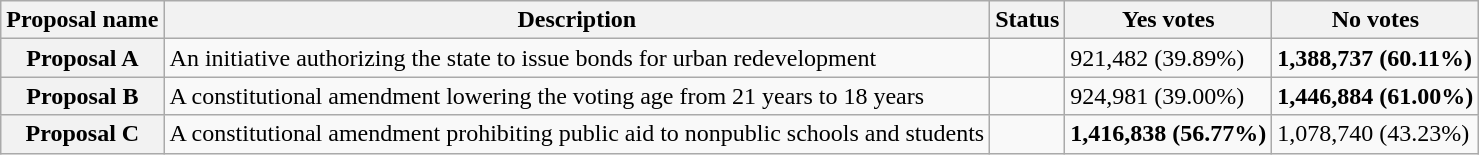<table class="wikitable sortable plainrowheaders">
<tr>
<th scope="col">Proposal name</th>
<th class="unsortable" scope="col">Description</th>
<th scope="col">Status</th>
<th scope="col">Yes votes</th>
<th scope="col">No votes</th>
</tr>
<tr>
<th scope="row">Proposal A</th>
<td>An initiative authorizing the state to issue bonds for urban redevelopment</td>
<td></td>
<td>921,482 (39.89%)</td>
<td><strong>1,388,737 (60.11%)</strong></td>
</tr>
<tr>
<th scope="row">Proposal B</th>
<td>A constitutional amendment lowering the voting age from 21 years to 18 years</td>
<td></td>
<td>924,981 (39.00%)</td>
<td><strong>1,446,884 (61.00%)</strong></td>
</tr>
<tr>
<th scope="row">Proposal C</th>
<td>A constitutional amendment prohibiting public aid to nonpublic schools and students</td>
<td></td>
<td><strong>1,416,838 (56.77%)</strong></td>
<td>1,078,740 (43.23%)</td>
</tr>
</table>
